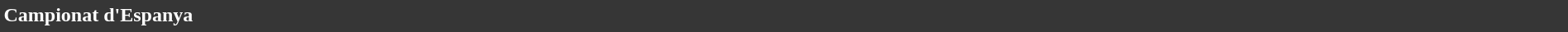<table style="width: 100%; background:#363636; color:white;">
<tr>
<td><strong>Campionat d'Espanya</strong></td>
</tr>
<tr>
</tr>
</table>
